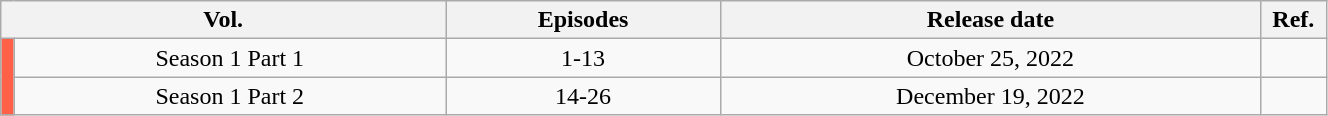<table class="wikitable" style="text-align: center; width: 70%;">
<tr>
<th colspan="2">Vol.</th>
<th>Episodes</th>
<th>Release date</th>
<th width="5%">Ref.</th>
</tr>
<tr>
<td rowspan="2" width="1%" style="background: #FF6048;"></td>
<td>Season 1 Part 1</td>
<td>1-13</td>
<td>October 25, 2022</td>
<td></td>
</tr>
<tr>
<td>Season 1 Part 2</td>
<td>14-26</td>
<td>December 19, 2022</td>
<td></td>
</tr>
</table>
